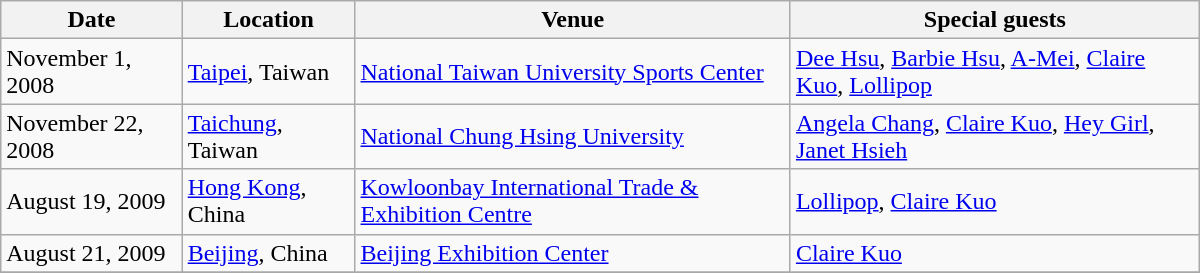<table class="wikitable" style="width:800px;">
<tr>
<th align="left">Date</th>
<th align="left">Location</th>
<th align="left">Venue</th>
<th align="left">Special guests</th>
</tr>
<tr>
<td align="left">November 1, 2008</td>
<td align="left"><a href='#'>Taipei</a>, Taiwan</td>
<td align="left"><a href='#'>National Taiwan University Sports Center</a></td>
<td align="left"><a href='#'>Dee Hsu</a>, <a href='#'>Barbie Hsu</a>, <a href='#'>A-Mei</a>, <a href='#'>Claire Kuo</a>, <a href='#'>Lollipop</a></td>
</tr>
<tr>
<td align="left">November 22, 2008</td>
<td align="left"><a href='#'>Taichung</a>, Taiwan</td>
<td align="left"><a href='#'>National Chung Hsing University</a></td>
<td align="left"><a href='#'>Angela Chang</a>, <a href='#'>Claire Kuo</a>, <a href='#'>Hey Girl</a>, <a href='#'>Janet Hsieh</a></td>
</tr>
<tr>
<td align="left">August 19, 2009</td>
<td align="left"><a href='#'>Hong Kong</a>, China</td>
<td align="left"><a href='#'>Kowloonbay International Trade & Exhibition Centre</a></td>
<td align="left"><a href='#'>Lollipop</a>, <a href='#'>Claire Kuo</a></td>
</tr>
<tr>
<td align="left">August 21, 2009</td>
<td align="left"><a href='#'>Beijing</a>, China</td>
<td align="left"><a href='#'>Beijing Exhibition Center</a></td>
<td align="left"><a href='#'>Claire Kuo</a></td>
</tr>
<tr>
</tr>
</table>
